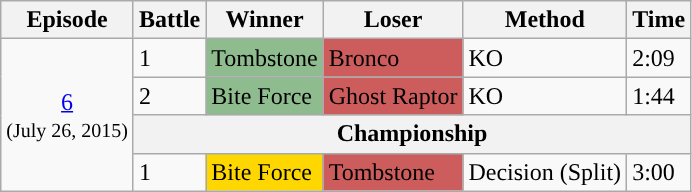<table class="wikitable">
<tr>
<th>Episode</th>
<th>Battle</th>
<th>Winner</th>
<th>Loser</th>
<th>Method</th>
<th>Time</th>
</tr>
<tr>
<td style="text-align:center;" rowspan="4"><a href='#'>6</a><br><small>(July 26, 2015)</small></td>
<td>1</td>
<td style="background:DarkSeaGreen;">Tombstone</td>
<td style="background:IndianRed;">Bronco</td>
<td>KO</td>
<td>2:09</td>
</tr>
<tr>
<td>2</td>
<td style="background:DarkSeaGreen;">Bite Force</td>
<td style="background:IndianRed;">Ghost Raptor</td>
<td>KO</td>
<td>1:44</td>
</tr>
<tr>
<th colspan="5">Championship</th>
</tr>
<tr>
<td>1</td>
<td style="background:Gold;">Bite Force</td>
<td style="background:IndianRed;">Tombstone</td>
<td>Decision (Split)</td>
<td>3:00</td>
</tr>
</table>
